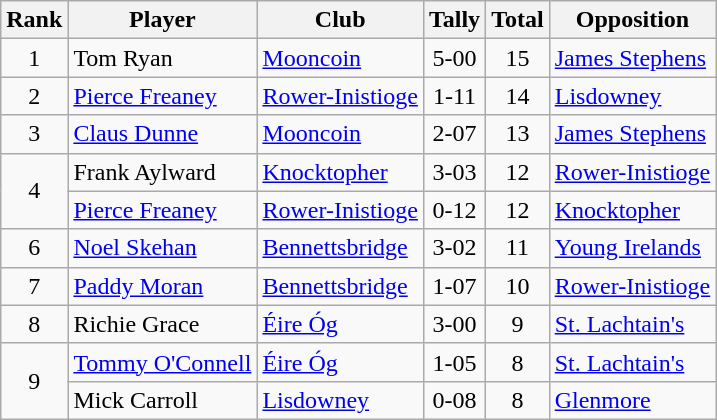<table class="wikitable">
<tr>
<th>Rank</th>
<th>Player</th>
<th>Club</th>
<th>Tally</th>
<th>Total</th>
<th>Opposition</th>
</tr>
<tr>
<td rowspan="1" style="text-align:center;">1</td>
<td>Tom Ryan</td>
<td><a href='#'>Mooncoin</a></td>
<td align=center>5-00</td>
<td align=center>15</td>
<td><a href='#'>James Stephens</a></td>
</tr>
<tr>
<td rowspan="1" style="text-align:center;">2</td>
<td><a href='#'>Pierce Freaney</a></td>
<td><a href='#'>Rower-Inistioge</a></td>
<td align=center>1-11</td>
<td align=center>14</td>
<td><a href='#'>Lisdowney</a></td>
</tr>
<tr>
<td rowspan="1" style="text-align:center;">3</td>
<td><a href='#'>Claus Dunne</a></td>
<td><a href='#'>Mooncoin</a></td>
<td align=center>2-07</td>
<td align=center>13</td>
<td><a href='#'>James Stephens</a></td>
</tr>
<tr>
<td rowspan="2" style="text-align:center;">4</td>
<td>Frank Aylward</td>
<td><a href='#'>Knocktopher</a></td>
<td align=center>3-03</td>
<td align=center>12</td>
<td><a href='#'>Rower-Inistioge</a></td>
</tr>
<tr>
<td><a href='#'>Pierce Freaney</a></td>
<td><a href='#'>Rower-Inistioge</a></td>
<td align=center>0-12</td>
<td align=center>12</td>
<td><a href='#'>Knocktopher</a></td>
</tr>
<tr>
<td rowspan="1" style="text-align:center;">6</td>
<td><a href='#'>Noel Skehan</a></td>
<td><a href='#'>Bennettsbridge</a></td>
<td align=center>3-02</td>
<td align=center>11</td>
<td><a href='#'>Young Irelands</a></td>
</tr>
<tr>
<td rowspan="1" style="text-align:center;">7</td>
<td><a href='#'>Paddy Moran</a></td>
<td><a href='#'>Bennettsbridge</a></td>
<td align=center>1-07</td>
<td align=center>10</td>
<td><a href='#'>Rower-Inistioge</a></td>
</tr>
<tr>
<td rowspan="1" style="text-align:center;">8</td>
<td>Richie Grace</td>
<td><a href='#'>Éire Óg</a></td>
<td align=center>3-00</td>
<td align=center>9</td>
<td><a href='#'>St. Lachtain's</a></td>
</tr>
<tr>
<td rowspan="2" style="text-align:center;">9</td>
<td><a href='#'>Tommy O'Connell</a></td>
<td><a href='#'>Éire Óg</a></td>
<td align=center>1-05</td>
<td align=center>8</td>
<td><a href='#'>St. Lachtain's</a></td>
</tr>
<tr>
<td>Mick Carroll</td>
<td><a href='#'>Lisdowney</a></td>
<td align=center>0-08</td>
<td align=center>8</td>
<td><a href='#'>Glenmore</a></td>
</tr>
</table>
